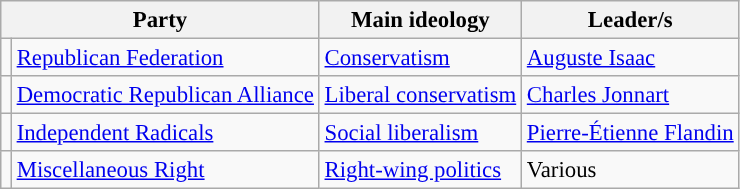<table class="wikitable" style="font-size:95%">
<tr>
<th colspan=2>Party</th>
<th>Main ideology</th>
<th>Leader/s</th>
</tr>
<tr>
<td></td>
<td><a href='#'>Republican Federation</a></td>
<td><a href='#'>Conservatism</a></td>
<td><a href='#'>Auguste Isaac</a></td>
</tr>
<tr>
<td></td>
<td><a href='#'>Democratic Republican Alliance</a></td>
<td><a href='#'>Liberal conservatism</a></td>
<td><a href='#'>Charles Jonnart</a></td>
</tr>
<tr>
<td></td>
<td><a href='#'>Independent Radicals</a></td>
<td><a href='#'>Social liberalism</a></td>
<td><a href='#'>Pierre-Étienne Flandin</a></td>
</tr>
<tr>
<td></td>
<td><a href='#'>Miscellaneous Right</a></td>
<td><a href='#'>Right-wing politics</a></td>
<td>Various</td>
</tr>
</table>
